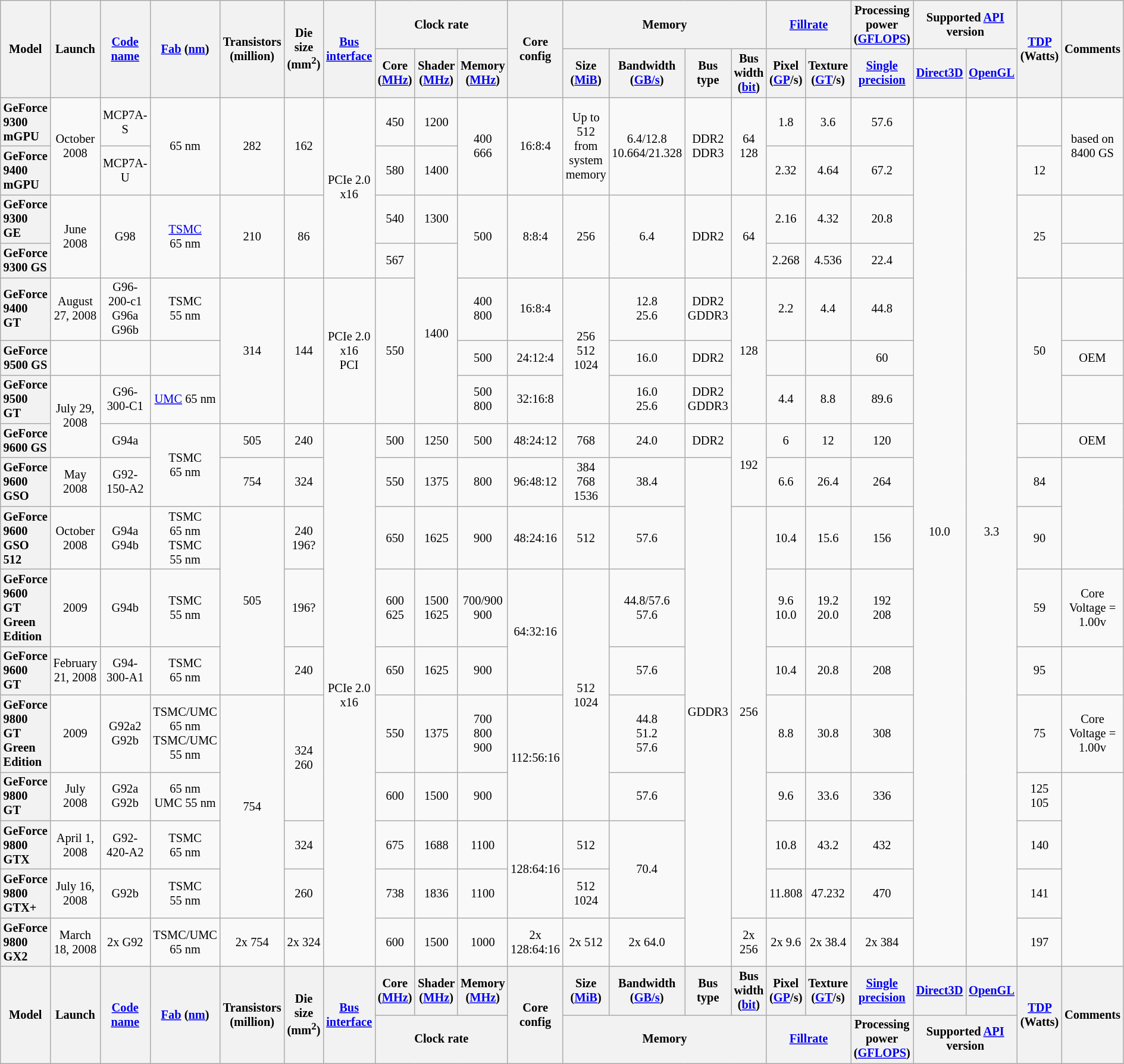<table class="mw-datatable wikitable sortable sort-under" style="font-size:85%; text-align:center;">
<tr>
<th rowspan="2">Model</th>
<th rowspan="2">Launch</th>
<th rowspan="2"><a href='#'>Code name</a></th>
<th rowspan="2"><a href='#'>Fab</a> (<a href='#'>nm</a>)</th>
<th rowspan="2">Transistors (million)</th>
<th rowspan="2">Die size (mm<sup>2</sup>)</th>
<th rowspan="2"><a href='#'>Bus</a> <a href='#'>interface</a></th>
<th colspan="3">Clock rate</th>
<th rowspan="2">Core config</th>
<th colspan="4">Memory</th>
<th colspan="2"><a href='#'>Fillrate</a></th>
<th>Processing power (<a href='#'>GFLOPS</a>)</th>
<th colspan="2">Supported <a href='#'>API</a> version</th>
<th rowspan="2"><a href='#'>TDP</a> (Watts)</th>
<th rowspan="2">Comments</th>
</tr>
<tr>
<th>Core (<a href='#'>MHz</a>)</th>
<th>Shader (<a href='#'>MHz</a>)</th>
<th>Memory (<a href='#'>MHz</a>)</th>
<th>Size (<a href='#'>MiB</a>)</th>
<th>Bandwidth (<a href='#'>GB/s</a>)</th>
<th>Bus type</th>
<th>Bus width (<a href='#'>bit</a>)</th>
<th>Pixel (<a href='#'>GP</a>/s)</th>
<th>Texture (<a href='#'>GT</a>/s)</th>
<th><a href='#'>Single precision</a></th>
<th><a href='#'>Direct3D</a></th>
<th><a href='#'>OpenGL</a></th>
</tr>
<tr>
<th style="text-align:left;">GeForce 9300 mGPU</th>
<td rowspan="2">October 2008</td>
<td>MCP7A-S</td>
<td rowspan="2">65 nm</td>
<td rowspan="2">282</td>
<td rowspan="2">162</td>
<td rowspan="4">PCIe 2.0 x16</td>
<td>450</td>
<td>1200</td>
<td rowspan="2">400<br>666</td>
<td rowspan="2">16:8:4</td>
<td rowspan="2">Up to 512 from system memory</td>
<td rowspan="2">6.4/12.8<br>10.664/21.328</td>
<td rowspan="2">DDR2<br>DDR3</td>
<td rowspan="2">64<br>128</td>
<td>1.8</td>
<td>3.6</td>
<td>57.6</td>
<td rowspan="17">10.0</td>
<td rowspan="17">3.3</td>
<td></td>
<td rowspan="2">based on 8400 GS</td>
</tr>
<tr>
<th style="text-align:left;">GeForce 9400 mGPU</th>
<td>MCP7A-U</td>
<td>580</td>
<td>1400</td>
<td>2.32</td>
<td>4.64</td>
<td>67.2</td>
<td>12</td>
</tr>
<tr>
<th style="text-align:left;">GeForce 9300 GE</th>
<td rowspan="2">June 2008</td>
<td rowspan="2">G98</td>
<td rowspan="2"><a href='#'>TSMC</a> 65 nm</td>
<td rowspan="2">210</td>
<td rowspan="2">86</td>
<td>540</td>
<td>1300</td>
<td rowspan="2">500</td>
<td rowspan="2">8:8:4</td>
<td rowspan="2">256</td>
<td rowspan="2">6.4</td>
<td rowspan="2">DDR2</td>
<td rowspan="2">64</td>
<td>2.16</td>
<td>4.32</td>
<td>20.8</td>
<td rowspan="2">25</td>
<td></td>
</tr>
<tr>
<th style="text-align:left;">GeForce 9300 GS</th>
<td>567</td>
<td rowspan="4">1400</td>
<td>2.268</td>
<td>4.536</td>
<td>22.4</td>
<td></td>
</tr>
<tr>
<th style="text-align:left;">GeForce 9400 GT</th>
<td>August 27, 2008</td>
<td>G96-200-c1<br>G96a<br>G96b</td>
<td>TSMC 55 nm</td>
<td rowspan="3">314</td>
<td rowspan="3">144</td>
<td rowspan="3">PCIe 2.0 x16<br>PCI</td>
<td rowspan="3">550</td>
<td>400<br>800</td>
<td>16:8:4</td>
<td rowspan="3">256<br>512<br>1024</td>
<td>12.8<br>25.6</td>
<td>DDR2<br>GDDR3</td>
<td rowspan="3">128</td>
<td>2.2</td>
<td>4.4</td>
<td>44.8</td>
<td rowspan="3">50</td>
<td></td>
</tr>
<tr>
<th>GeForce 9500 GS</th>
<td></td>
<td></td>
<td></td>
<td>500</td>
<td>24:12:4</td>
<td>16.0</td>
<td>DDR2</td>
<td></td>
<td></td>
<td>60</td>
<td>OEM</td>
</tr>
<tr>
<th style="text-align:left;">GeForce 9500 GT</th>
<td rowspan="2">July 29, 2008</td>
<td>G96-300-C1</td>
<td><a href='#'>UMC</a> 65 nm</td>
<td>500<br>800</td>
<td>32:16:8</td>
<td>16.0<br>25.6</td>
<td>DDR2<br>GDDR3</td>
<td>4.4</td>
<td>8.8</td>
<td>89.6</td>
<td></td>
</tr>
<tr>
<th style="text-align:left;">GeForce 9600 GS</th>
<td>G94a</td>
<td rowspan="2">TSMC 65 nm</td>
<td>505</td>
<td>240</td>
<td rowspan="10">PCIe 2.0 x16</td>
<td>500</td>
<td>1250</td>
<td>500</td>
<td>48:24:12</td>
<td>768</td>
<td>24.0</td>
<td>DDR2</td>
<td rowspan="2">192</td>
<td>6</td>
<td>12</td>
<td>120</td>
<td></td>
<td>OEM</td>
</tr>
<tr>
<th style="text-align:left;">GeForce 9600 GSO</th>
<td>May 2008</td>
<td>G92-150-A2</td>
<td>754</td>
<td>324</td>
<td>550</td>
<td>1375</td>
<td>800</td>
<td>96:48:12</td>
<td>384<br>768<br>1536</td>
<td>38.4</td>
<td rowspan="9">GDDR3</td>
<td>6.6</td>
<td>26.4</td>
<td>264</td>
<td>84</td>
<td rowspan="2"></td>
</tr>
<tr>
<th style="text-align:left;">GeForce 9600 GSO 512</th>
<td>October 2008</td>
<td>G94a<br>G94b</td>
<td>TSMC 65 nm<br>TSMC 55 nm</td>
<td rowspan="3">505</td>
<td>240<br>196?</td>
<td>650</td>
<td>1625</td>
<td>900</td>
<td>48:24:16</td>
<td>512</td>
<td>57.6</td>
<td rowspan="7">256</td>
<td>10.4</td>
<td>15.6</td>
<td>156</td>
<td>90</td>
</tr>
<tr>
<th style="text-align:left;">GeForce 9600 GT Green Edition</th>
<td>2009</td>
<td>G94b</td>
<td>TSMC 55 nm</td>
<td>196?</td>
<td>600<br>625</td>
<td>1500<br>1625</td>
<td>700/900<br>900</td>
<td rowspan="2">64:32:16</td>
<td rowspan="4">512<br>1024</td>
<td>44.8/57.6<br>57.6</td>
<td>9.6<br>10.0</td>
<td>19.2<br>20.0</td>
<td>192<br>208</td>
<td>59</td>
<td>Core Voltage = 1.00v</td>
</tr>
<tr>
<th style="text-align:left;">GeForce 9600 GT</th>
<td>February 21, 2008</td>
<td>G94-300-A1</td>
<td>TSMC 65 nm</td>
<td>240</td>
<td>650</td>
<td>1625</td>
<td>900</td>
<td>57.6</td>
<td>10.4</td>
<td>20.8</td>
<td>208</td>
<td>95</td>
<td></td>
</tr>
<tr>
<th style="text-align:left;">GeForce 9800 GT Green Edition</th>
<td>2009</td>
<td>G92a2<br>G92b</td>
<td>TSMC/UMC 65 nm<br>TSMC/UMC 55 nm</td>
<td rowspan="4">754</td>
<td rowspan="2">324<br>260</td>
<td>550</td>
<td>1375</td>
<td>700<br>800<br>900</td>
<td rowspan="2">112:56:16</td>
<td>44.8<br>51.2<br>57.6</td>
<td>8.8</td>
<td>30.8</td>
<td>308</td>
<td>75</td>
<td>Core Voltage = 1.00v</td>
</tr>
<tr>
<th style="text-align:left;">GeForce 9800 GT</th>
<td>July 2008</td>
<td>G92a<br>G92b</td>
<td>65 nm<br> UMC 55 nm</td>
<td>600</td>
<td>1500</td>
<td>900</td>
<td>57.6</td>
<td>9.6</td>
<td>33.6</td>
<td>336</td>
<td>125<br>105</td>
<td rowspan="4"></td>
</tr>
<tr>
<th style="text-align:left;">GeForce 9800 GTX</th>
<td>April 1, 2008</td>
<td>G92-420-A2</td>
<td>TSMC 65 nm</td>
<td>324</td>
<td>675</td>
<td>1688</td>
<td>1100</td>
<td rowspan="2">128:64:16</td>
<td>512</td>
<td rowspan="2">70.4</td>
<td>10.8</td>
<td>43.2</td>
<td>432</td>
<td>140</td>
</tr>
<tr>
<th style="text-align:left;">GeForce 9800 GTX+</th>
<td>July 16, 2008</td>
<td>G92b</td>
<td>TSMC 55 nm</td>
<td>260</td>
<td>738</td>
<td>1836</td>
<td>1100</td>
<td>512<br>1024</td>
<td>11.808</td>
<td>47.232</td>
<td>470</td>
<td>141</td>
</tr>
<tr>
<th style="text-align:left;">GeForce 9800 GX2</th>
<td>March 18, 2008</td>
<td>2x G92</td>
<td>TSMC/UMC 65 nm</td>
<td>2x 754</td>
<td>2x 324</td>
<td>600</td>
<td>1500</td>
<td>1000</td>
<td>2x 128:64:16</td>
<td>2x 512</td>
<td>2x 64.0</td>
<td>2x 256</td>
<td>2x 9.6</td>
<td>2x 38.4</td>
<td>2x 384</td>
<td>197</td>
</tr>
<tr>
<th rowspan="2">Model</th>
<th rowspan="2">Launch</th>
<th rowspan="2"><a href='#'>Code name</a></th>
<th rowspan="2"><a href='#'>Fab</a> (<a href='#'>nm</a>)</th>
<th rowspan="2">Transistors (million)</th>
<th rowspan="2">Die size (mm<sup>2</sup>)</th>
<th rowspan="2"><a href='#'>Bus</a> <a href='#'>interface</a></th>
<th>Core (<a href='#'>MHz</a>)</th>
<th>Shader (<a href='#'>MHz</a>)</th>
<th>Memory (<a href='#'>MHz</a>)</th>
<th rowspan="2">Core config</th>
<th>Size (<a href='#'>MiB</a>)</th>
<th>Bandwidth (<a href='#'>GB/s</a>)</th>
<th>Bus type</th>
<th>Bus width (<a href='#'>bit</a>)</th>
<th>Pixel (<a href='#'>GP</a>/s)</th>
<th>Texture (<a href='#'>GT</a>/s)</th>
<th><a href='#'>Single precision</a></th>
<th><a href='#'>Direct3D</a></th>
<th><a href='#'>OpenGL</a></th>
<th rowspan="2"><a href='#'>TDP</a> (Watts)</th>
<th rowspan="2">Comments</th>
</tr>
<tr>
<th colspan="3">Clock rate</th>
<th colspan="4">Memory</th>
<th colspan="2"><a href='#'>Fillrate</a></th>
<th>Processing power (<a href='#'>GFLOPS</a>)</th>
<th colspan="2">Supported <a href='#'>API</a> version</th>
</tr>
</table>
